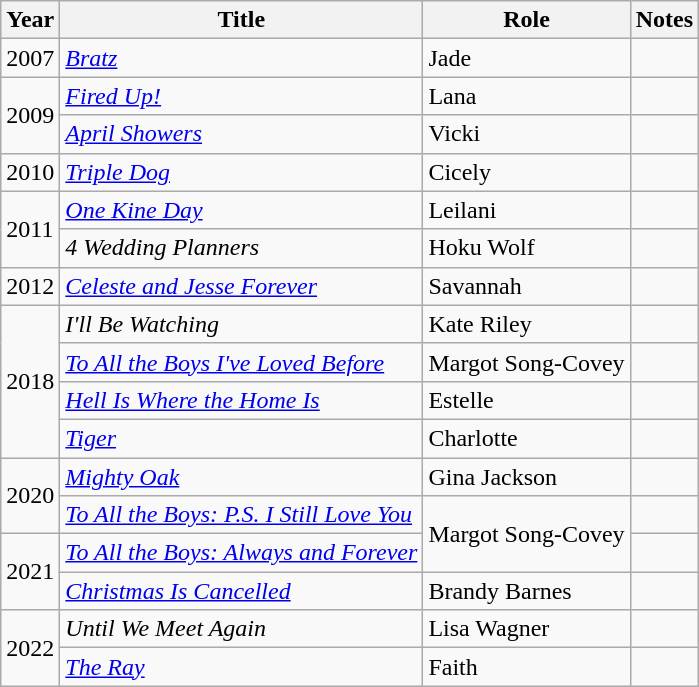<table class="wikitable sortable">
<tr>
<th>Year</th>
<th>Title</th>
<th>Role</th>
<th class="unsortable">Notes</th>
</tr>
<tr>
<td>2007</td>
<td><em><a href='#'>Bratz</a></em></td>
<td>Jade</td>
<td></td>
</tr>
<tr>
<td rowspan="2">2009</td>
<td><em><a href='#'>Fired Up!</a></em></td>
<td>Lana</td>
<td></td>
</tr>
<tr>
<td><em><a href='#'>April Showers</a></em></td>
<td>Vicki</td>
<td></td>
</tr>
<tr>
<td>2010</td>
<td><em><a href='#'>Triple Dog</a></em></td>
<td>Cicely</td>
<td></td>
</tr>
<tr>
<td rowspan="2">2011</td>
<td><em><a href='#'>One Kine Day</a></em></td>
<td>Leilani</td>
<td></td>
</tr>
<tr>
<td><em>4 Wedding Planners</em></td>
<td>Hoku Wolf</td>
<td></td>
</tr>
<tr>
<td>2012</td>
<td><em><a href='#'>Celeste and Jesse Forever</a></em></td>
<td>Savannah</td>
<td></td>
</tr>
<tr>
<td rowspan="4">2018</td>
<td><em>I'll Be Watching</em></td>
<td>Kate Riley</td>
<td></td>
</tr>
<tr>
<td><em><a href='#'>To All the Boys I've Loved Before</a></em></td>
<td>Margot Song-Covey</td>
<td></td>
</tr>
<tr>
<td><em><a href='#'>Hell Is Where the Home Is</a></em></td>
<td>Estelle</td>
<td></td>
</tr>
<tr>
<td><em><a href='#'>Tiger</a></em></td>
<td>Charlotte</td>
<td></td>
</tr>
<tr>
<td rowspan="2">2020</td>
<td><em><a href='#'>Mighty Oak</a></em></td>
<td>Gina Jackson</td>
<td></td>
</tr>
<tr>
<td><em><a href='#'>To All the Boys: P.S. I Still Love You</a></em></td>
<td rowspan="2">Margot Song-Covey</td>
<td></td>
</tr>
<tr>
<td rowspan="2">2021</td>
<td><em><a href='#'>To All the Boys: Always and Forever</a></em></td>
<td></td>
</tr>
<tr>
<td><em><a href='#'>Christmas Is Cancelled</a></em></td>
<td>Brandy Barnes</td>
<td></td>
</tr>
<tr>
<td rowspan="2">2022</td>
<td><em>Until We Meet Again</em></td>
<td>Lisa Wagner</td>
<td></td>
</tr>
<tr>
<td><em><a href='#'>The Ray</a></em></td>
<td>Faith</td>
<td></td>
</tr>
</table>
